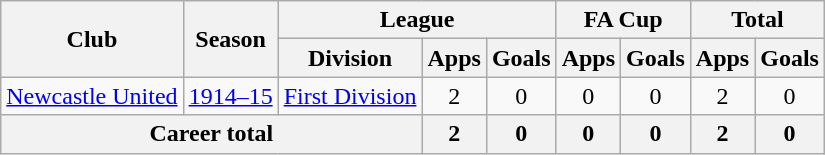<table class="wikitable" style="text-align: center;">
<tr>
<th rowspan="2">Club</th>
<th rowspan="2">Season</th>
<th colspan="3">League</th>
<th colspan="2">FA Cup</th>
<th colspan="2">Total</th>
</tr>
<tr>
<th>Division</th>
<th>Apps</th>
<th>Goals</th>
<th>Apps</th>
<th>Goals</th>
<th>Apps</th>
<th>Goals</th>
</tr>
<tr>
<td><a href='#'>Newcastle United</a></td>
<td><a href='#'>1914–15</a></td>
<td><a href='#'>First Division</a></td>
<td>2</td>
<td>0</td>
<td>0</td>
<td>0</td>
<td>2</td>
<td>0</td>
</tr>
<tr>
<th colspan="3">Career total</th>
<th>2</th>
<th>0</th>
<th>0</th>
<th>0</th>
<th>2</th>
<th>0</th>
</tr>
</table>
